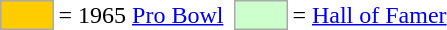<table>
<tr>
<td style="background:#fc0; border:1px solid #aaa; width:2em;"></td>
<td>= 1965 <a href='#'>Pro Bowl</a></td>
<td></td>
<td style="background:#cfc; border:1px solid #aaa; width:2em;"></td>
<td>= <a href='#'>Hall of Famer</a></td>
</tr>
</table>
